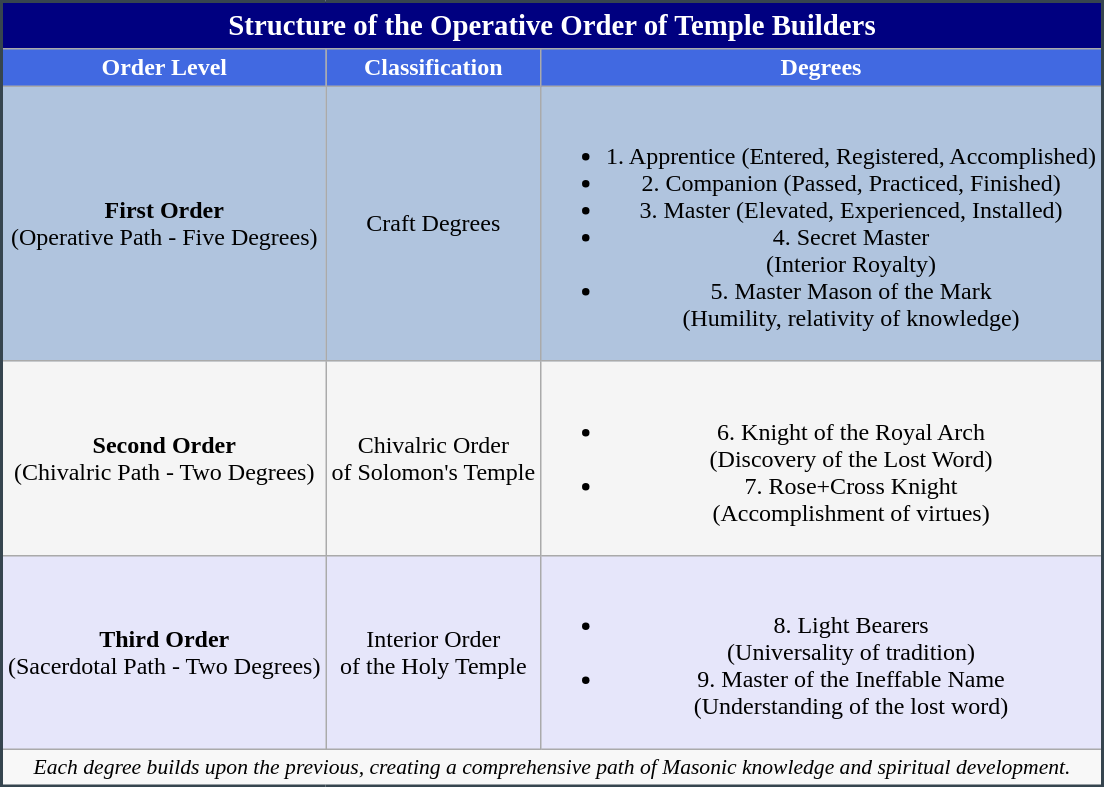<table class="wikitable" style="margin: 1em auto; text-align: center; background: #FFFFFF; border: 2px solid #36454F;">
<tr>
<th colspan="3" style="background: #000080; color: white; font-size: 120%;">Structure of the Operative Order of Temple Builders</th>
</tr>
<tr>
<th style="background: #4169E1; color: white;">Order Level</th>
<th style="background: #4169E1; color: white;">Classification</th>
<th style="background: #4169E1; color: white;">Degrees</th>
</tr>
<tr>
<td style="background: #B0C4DE;"><strong>First Order</strong><br>(Operative Path - Five Degrees)</td>
<td style="background: #B0C4DE;">Craft Degrees</td>
<td style="background: #B0C4DE;"><br><ul><li>1. Apprentice (Entered, Registered, Accomplished)</li><li>2. Companion (Passed, Practiced, Finished)</li><li>3. Master (Elevated, Experienced, Installed)</li><li>4. Secret Master<br>(Interior Royalty)</li><li>5. Master Mason of the Mark<br>(Humility, relativity of knowledge)</li></ul></td>
</tr>
<tr>
<td style="background: #F5F5F5;"><strong>Second Order</strong><br>(Chivalric Path - Two Degrees)</td>
<td style="background: #F5F5F5;">Chivalric Order<br>of Solomon's Temple</td>
<td style="background: #F5F5F5;"><br><ul><li>6. Knight of the Royal Arch<br>(Discovery of the Lost Word)</li><li>7. Rose+Cross Knight<br>(Accomplishment of virtues)</li></ul></td>
</tr>
<tr>
<td style="background: #E6E6FA;"><strong>Third Order</strong><br>(Sacerdotal Path - Two Degrees)</td>
<td style="background: #E6E6FA;">Interior Order<br>of the Holy Temple</td>
<td style="background: #E6E6FA;"><br><ul><li>8. Light Bearers<br>(Universality of tradition)</li><li>9. Master of the Ineffable Name<br>(Understanding of the lost word)</li></ul></td>
</tr>
<tr>
<td colspan="3" style="background: #F8F8F8; font-style: italic; font-size: 90%;">Each degree builds upon the previous, creating a comprehensive path of Masonic knowledge and spiritual development.</td>
</tr>
</table>
